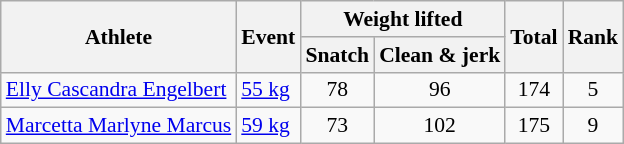<table class=wikitable style="text-align:center; font-size:90%">
<tr>
<th rowspan="2">Athlete</th>
<th rowspan="2">Event</th>
<th colspan="2">Weight lifted</th>
<th rowspan="2">Total</th>
<th rowspan="2">Rank</th>
</tr>
<tr>
<th>Snatch</th>
<th>Clean & jerk</th>
</tr>
<tr>
<td style="text-align:left"><a href='#'>Elly Cascandra Engelbert</a></td>
<td style="text-align:left"><a href='#'>55 kg</a></td>
<td>78</td>
<td>96</td>
<td>174</td>
<td>5</td>
</tr>
<tr>
<td style="text-align:left"><a href='#'>Marcetta Marlyne Marcus</a></td>
<td style="text-align:left"><a href='#'>59 kg</a></td>
<td>73</td>
<td>102</td>
<td>175</td>
<td>9</td>
</tr>
</table>
